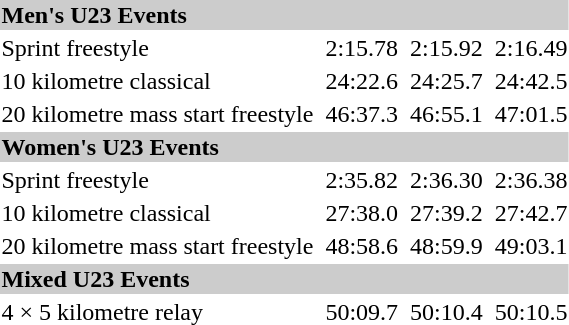<table>
<tr style="background:#ccc;">
<td colspan=7><strong>Men's U23 Events</strong></td>
</tr>
<tr>
<td>Sprint freestyle</td>
<td></td>
<td>2:15.78</td>
<td></td>
<td>2:15.92</td>
<td></td>
<td>2:16.49</td>
</tr>
<tr>
<td>10 kilometre classical</td>
<td></td>
<td>24:22.6</td>
<td></td>
<td>24:25.7</td>
<td></td>
<td>24:42.5</td>
</tr>
<tr>
<td>20 kilometre mass start freestyle</td>
<td></td>
<td>46:37.3</td>
<td></td>
<td>46:55.1</td>
<td></td>
<td>47:01.5</td>
</tr>
<tr style="background:#ccc;">
<td colspan=7><strong>Women's U23 Events</strong></td>
</tr>
<tr>
<td>Sprint freestyle</td>
<td></td>
<td>2:35.82</td>
<td></td>
<td>2:36.30</td>
<td></td>
<td>2:36.38</td>
</tr>
<tr>
<td>10 kilometre classical</td>
<td></td>
<td>27:38.0</td>
<td></td>
<td>27:39.2</td>
<td></td>
<td>27:42.7</td>
</tr>
<tr>
<td>20 kilometre mass start freestyle</td>
<td></td>
<td>48:58.6</td>
<td></td>
<td>48:59.9</td>
<td></td>
<td>49:03.1</td>
</tr>
<tr style="background:#ccc;">
<td colspan=7><strong>Mixed U23 Events</strong></td>
</tr>
<tr>
<td>4 × 5 kilometre relay</td>
<td></td>
<td>50:09.7</td>
<td></td>
<td>50:10.4</td>
<td></td>
<td>50:10.5</td>
</tr>
</table>
